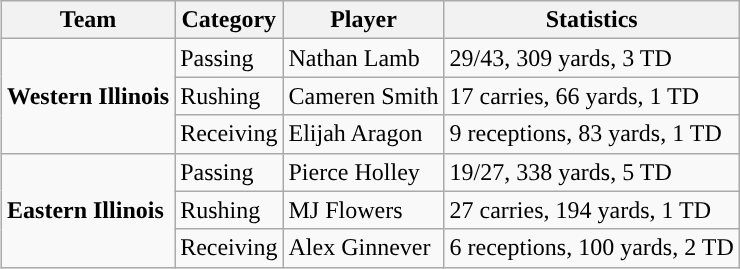<table class="wikitable" style="float: right;">
<tr>
<th>Team</th>
<th>Category</th>
<th>Player</th>
<th>Statistics</th>
</tr>
<tr>
<td rowspan=3><strong>Western Illinois</strong></td>
<td>Passing</td>
<td>Nathan Lamb</td>
<td>29/43, 309 yards, 3 TD</td>
</tr>
<tr>
<td>Rushing</td>
<td>Cameren Smith</td>
<td>17 carries, 66 yards, 1 TD</td>
</tr>
<tr>
<td>Receiving</td>
<td>Elijah Aragon</td>
<td>9 receptions, 83 yards, 1 TD</td>
</tr>
<tr>
<td rowspan=3><strong>Eastern Illinois</strong></td>
<td>Passing</td>
<td>Pierce Holley</td>
<td>19/27, 338 yards, 5 TD</td>
</tr>
<tr>
<td>Rushing</td>
<td>MJ Flowers</td>
<td>27 carries, 194 yards, 1 TD</td>
</tr>
<tr>
<td>Receiving</td>
<td>Alex Ginnever</td>
<td>6 receptions, 100 yards, 2 TD</td>
</tr>
</table>
